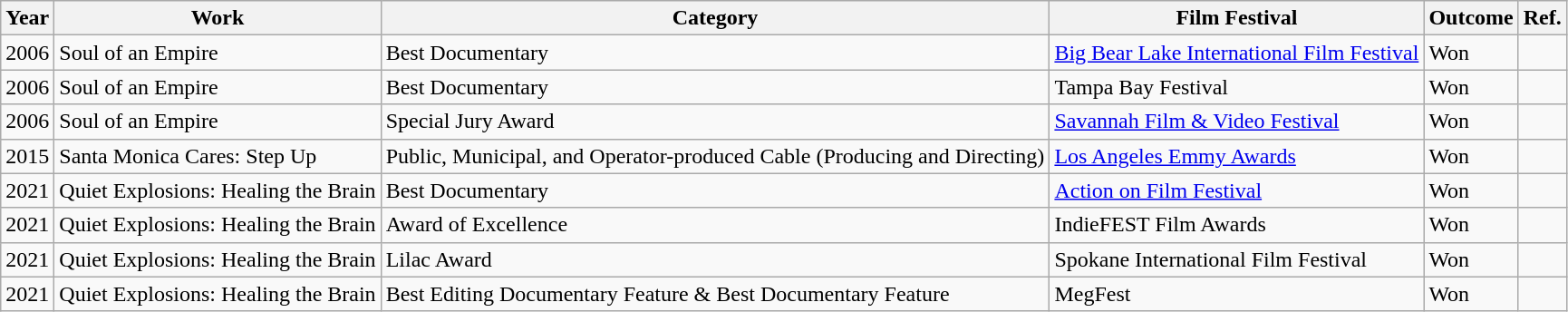<table class="wikitable">
<tr>
<th>Year</th>
<th>Work</th>
<th>Category</th>
<th>Film Festival</th>
<th>Outcome</th>
<th>Ref.</th>
</tr>
<tr>
<td>2006</td>
<td>Soul of an Empire</td>
<td>Best Documentary</td>
<td><a href='#'>Big Bear Lake International Film Festival</a></td>
<td>Won</td>
<td></td>
</tr>
<tr>
<td>2006</td>
<td>Soul of an Empire</td>
<td>Best Documentary</td>
<td>Tampa Bay Festival</td>
<td>Won</td>
<td></td>
</tr>
<tr>
<td>2006</td>
<td>Soul of an Empire</td>
<td>Special Jury Award</td>
<td><a href='#'>Savannah Film & Video Festival</a></td>
<td>Won</td>
<td></td>
</tr>
<tr>
<td>2015</td>
<td>Santa Monica Cares: Step Up</td>
<td>Public, Municipal, and Operator-produced Cable (Producing and Directing)</td>
<td><a href='#'>Los Angeles Emmy Awards</a></td>
<td>Won</td>
<td></td>
</tr>
<tr>
<td>2021</td>
<td>Quiet Explosions: Healing the Brain</td>
<td>Best Documentary</td>
<td><a href='#'>Action on Film Festival</a></td>
<td>Won</td>
<td></td>
</tr>
<tr>
<td>2021</td>
<td>Quiet Explosions: Healing the Brain</td>
<td>Award of Excellence</td>
<td>IndieFEST Film Awards</td>
<td>Won</td>
<td></td>
</tr>
<tr>
<td>2021</td>
<td>Quiet Explosions: Healing the Brain</td>
<td>Lilac Award</td>
<td>Spokane International Film Festival</td>
<td>Won</td>
<td></td>
</tr>
<tr>
<td>2021</td>
<td>Quiet Explosions: Healing the Brain</td>
<td>Best Editing Documentary Feature & Best Documentary Feature</td>
<td>MegFest</td>
<td>Won</td>
<td></td>
</tr>
</table>
